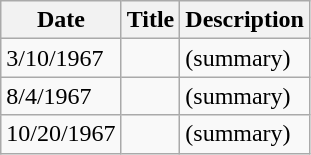<table class="wikitable">
<tr>
<th>Date</th>
<th>Title</th>
<th>Description</th>
</tr>
<tr>
<td>3/10/1967</td>
<td></td>
<td>(summary)</td>
</tr>
<tr>
<td>8/4/1967</td>
<td></td>
<td>(summary)</td>
</tr>
<tr>
<td>10/20/1967</td>
<td></td>
<td>(summary)</td>
</tr>
</table>
